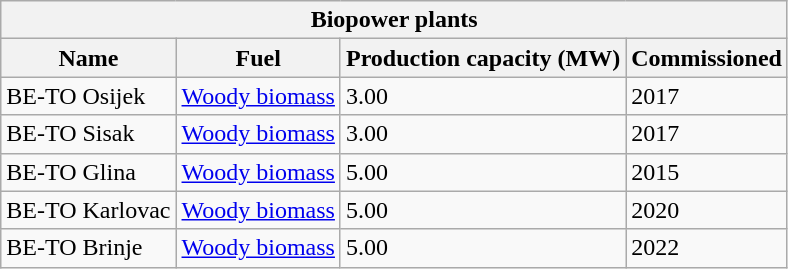<table class="wikitable">
<tr>
<th colspan="4" style="text-align:center;">Biopower plants</th>
</tr>
<tr style="text-align:center;">
<th>Name</th>
<th>Fuel</th>
<th>Production capacity (MW)</th>
<th>Commissioned</th>
</tr>
<tr>
<td>BE-TO Osijek</td>
<td><a href='#'>Woody biomass</a></td>
<td>3.00</td>
<td>2017</td>
</tr>
<tr>
<td>BE-TO Sisak</td>
<td><a href='#'>Woody biomass</a></td>
<td>3.00</td>
<td>2017</td>
</tr>
<tr>
<td>BE-TO Glina</td>
<td><a href='#'>Woody biomass</a></td>
<td>5.00</td>
<td>2015</td>
</tr>
<tr>
<td>BE-TO Karlovac</td>
<td><a href='#'>Woody biomass</a></td>
<td>5.00</td>
<td>2020</td>
</tr>
<tr>
<td>BE-TO Brinje</td>
<td><a href='#'>Woody biomass</a></td>
<td>5.00</td>
<td>2022</td>
</tr>
</table>
